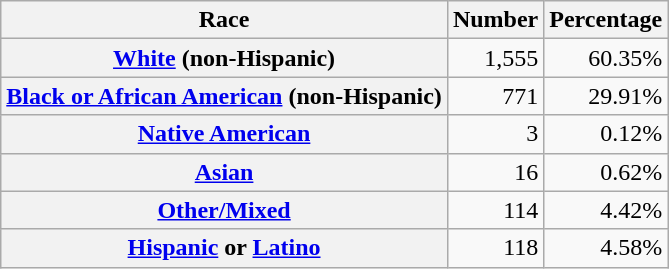<table class="wikitable" style="text-align:right">
<tr>
<th scope="col">Race</th>
<th scope="col">Number</th>
<th scope="col">Percentage</th>
</tr>
<tr>
<th scope="row"><a href='#'>White</a> (non-Hispanic)</th>
<td>1,555</td>
<td>60.35%</td>
</tr>
<tr>
<th scope="row"><a href='#'>Black or African American</a> (non-Hispanic)</th>
<td>771</td>
<td>29.91%</td>
</tr>
<tr>
<th scope="row"><a href='#'>Native American</a></th>
<td>3</td>
<td>0.12%</td>
</tr>
<tr>
<th scope="row"><a href='#'>Asian</a></th>
<td>16</td>
<td>0.62%</td>
</tr>
<tr>
<th scope="row"><a href='#'>Other/Mixed</a></th>
<td>114</td>
<td>4.42%</td>
</tr>
<tr>
<th scope="row"><a href='#'>Hispanic</a> or <a href='#'>Latino</a></th>
<td>118</td>
<td>4.58%</td>
</tr>
</table>
